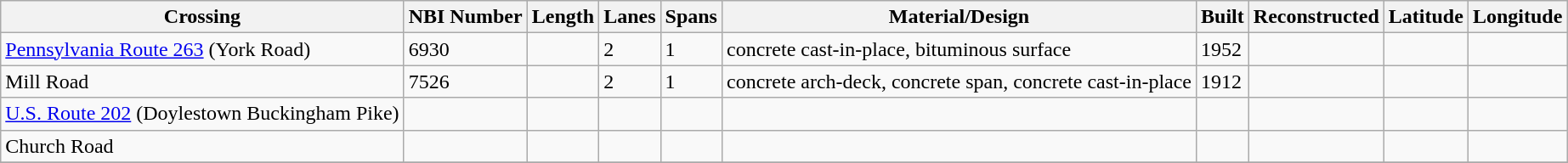<table class="wikitable">
<tr>
<th>Crossing</th>
<th>NBI Number</th>
<th>Length</th>
<th>Lanes</th>
<th>Spans</th>
<th>Material/Design</th>
<th>Built</th>
<th>Reconstructed</th>
<th>Latitude</th>
<th>Longitude</th>
</tr>
<tr>
<td><a href='#'>Pennsylvania Route 263</a> (York Road)</td>
<td>6930</td>
<td></td>
<td>2</td>
<td>1</td>
<td>concrete cast-in-place, bituminous surface</td>
<td>1952</td>
<td></td>
<td></td>
<td></td>
</tr>
<tr>
<td>Mill Road</td>
<td>7526</td>
<td></td>
<td>2</td>
<td>1</td>
<td>concrete arch-deck, concrete span, concrete cast-in-place</td>
<td>1912</td>
<td></td>
<td></td>
<td></td>
</tr>
<tr>
<td><a href='#'>U.S. Route 202</a> (Doylestown Buckingham Pike)</td>
<td></td>
<td></td>
<td></td>
<td></td>
<td></td>
<td></td>
<td></td>
<td></td>
<td></td>
</tr>
<tr>
<td>Church Road</td>
<td></td>
<td></td>
<td></td>
<td></td>
<td></td>
<td></td>
<td></td>
<td></td>
<td></td>
</tr>
<tr>
</tr>
</table>
